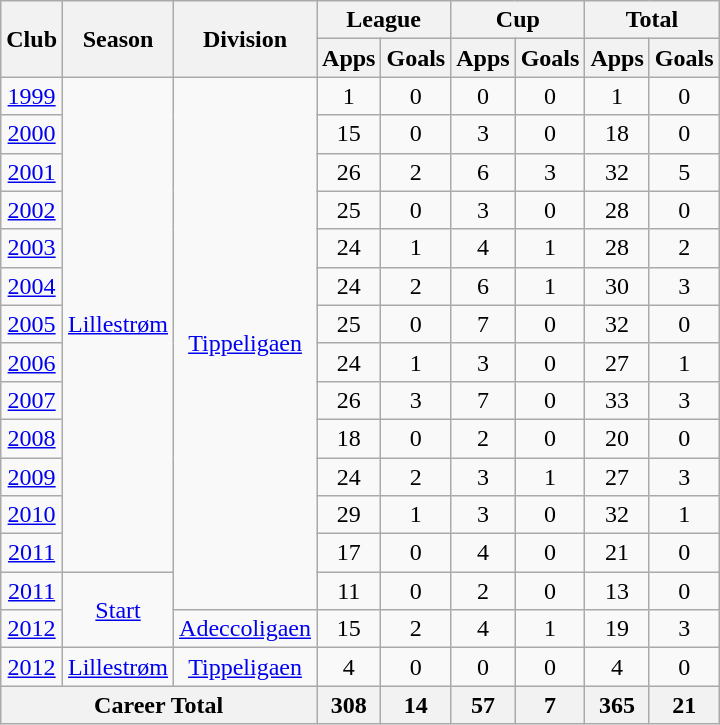<table class="wikitable" style="text-align: center;">
<tr>
<th rowspan="2">Club</th>
<th rowspan="2">Season</th>
<th rowspan="2">Division</th>
<th colspan="2">League</th>
<th colspan="2">Cup</th>
<th colspan="2">Total</th>
</tr>
<tr>
<th>Apps</th>
<th>Goals</th>
<th>Apps</th>
<th>Goals</th>
<th>Apps</th>
<th>Goals</th>
</tr>
<tr>
<td><a href='#'>1999</a></td>
<td rowspan="13" valign="center"><a href='#'>Lillestrøm</a></td>
<td rowspan="14" valign="center"><a href='#'>Tippeligaen</a></td>
<td>1</td>
<td>0</td>
<td>0</td>
<td>0</td>
<td>1</td>
<td>0</td>
</tr>
<tr>
<td><a href='#'>2000</a></td>
<td>15</td>
<td>0</td>
<td>3</td>
<td>0</td>
<td>18</td>
<td>0</td>
</tr>
<tr>
<td><a href='#'>2001</a></td>
<td>26</td>
<td>2</td>
<td>6</td>
<td>3</td>
<td>32</td>
<td>5</td>
</tr>
<tr>
<td><a href='#'>2002</a></td>
<td>25</td>
<td>0</td>
<td>3</td>
<td>0</td>
<td>28</td>
<td>0</td>
</tr>
<tr>
<td><a href='#'>2003</a></td>
<td>24</td>
<td>1</td>
<td>4</td>
<td>1</td>
<td>28</td>
<td>2</td>
</tr>
<tr>
<td><a href='#'>2004</a></td>
<td>24</td>
<td>2</td>
<td>6</td>
<td>1</td>
<td>30</td>
<td>3</td>
</tr>
<tr>
<td><a href='#'>2005</a></td>
<td>25</td>
<td>0</td>
<td>7</td>
<td>0</td>
<td>32</td>
<td>0</td>
</tr>
<tr>
<td><a href='#'>2006</a></td>
<td>24</td>
<td>1</td>
<td>3</td>
<td>0</td>
<td>27</td>
<td>1</td>
</tr>
<tr>
<td><a href='#'>2007</a></td>
<td>26</td>
<td>3</td>
<td>7</td>
<td>0</td>
<td>33</td>
<td>3</td>
</tr>
<tr>
<td><a href='#'>2008</a></td>
<td>18</td>
<td>0</td>
<td>2</td>
<td>0</td>
<td>20</td>
<td>0</td>
</tr>
<tr>
<td><a href='#'>2009</a></td>
<td>24</td>
<td>2</td>
<td>3</td>
<td>1</td>
<td>27</td>
<td>3</td>
</tr>
<tr>
<td><a href='#'>2010</a></td>
<td>29</td>
<td>1</td>
<td>3</td>
<td>0</td>
<td>32</td>
<td>1</td>
</tr>
<tr>
<td><a href='#'>2011</a></td>
<td>17</td>
<td>0</td>
<td>4</td>
<td>0</td>
<td>21</td>
<td>0</td>
</tr>
<tr>
<td><a href='#'>2011</a></td>
<td rowspan="2" valign="center"><a href='#'>Start</a></td>
<td>11</td>
<td>0</td>
<td>2</td>
<td>0</td>
<td>13</td>
<td>0</td>
</tr>
<tr>
<td><a href='#'>2012</a></td>
<td rowspan="1" valign="center"><a href='#'>Adeccoligaen</a></td>
<td>15</td>
<td>2</td>
<td>4</td>
<td>1</td>
<td>19</td>
<td>3</td>
</tr>
<tr>
<td><a href='#'>2012</a></td>
<td rowspan="1" valign="center"><a href='#'>Lillestrøm</a></td>
<td rowspan="1" valign="center"><a href='#'>Tippeligaen</a></td>
<td>4</td>
<td>0</td>
<td>0</td>
<td>0</td>
<td>4</td>
<td>0</td>
</tr>
<tr>
<th colspan="3">Career Total</th>
<th>308</th>
<th>14</th>
<th>57</th>
<th>7</th>
<th>365</th>
<th>21</th>
</tr>
</table>
